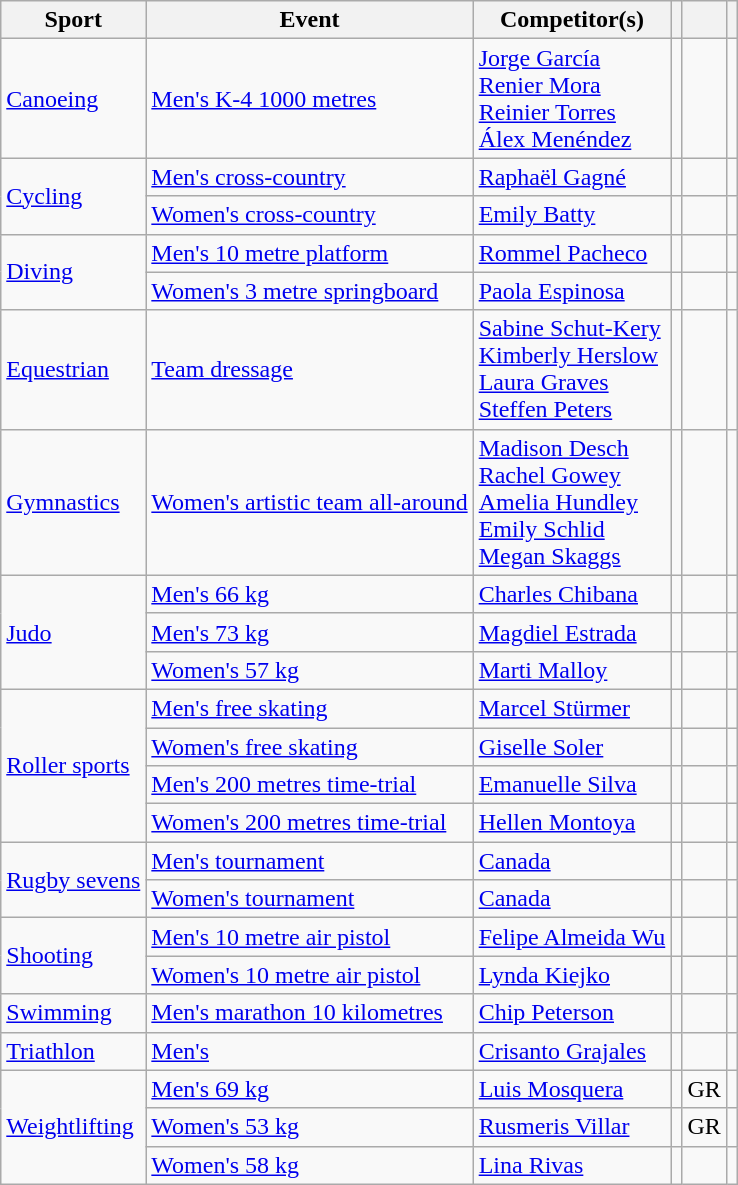<table class="wikitable">
<tr>
<th>Sport</th>
<th>Event</th>
<th>Competitor(s)</th>
<th></th>
<th></th>
<th></th>
</tr>
<tr>
<td><a href='#'>Canoeing</a></td>
<td><a href='#'>Men's K-4 1000 metres</a></td>
<td><a href='#'>Jorge García</a><br><a href='#'>Renier Mora</a><br><a href='#'>Reinier Torres</a><br><a href='#'>Álex Menéndez</a></td>
<td></td>
<td></td>
<td></td>
</tr>
<tr>
<td rowspan="2"><a href='#'>Cycling</a></td>
<td><a href='#'>Men's cross-country</a></td>
<td><a href='#'>Raphaël Gagné</a></td>
<td></td>
<td></td>
<td></td>
</tr>
<tr>
<td><a href='#'>Women's cross-country</a></td>
<td><a href='#'>Emily Batty</a></td>
<td></td>
<td></td>
<td></td>
</tr>
<tr>
<td rowspan="2"><a href='#'>Diving</a></td>
<td><a href='#'>Men's 10 metre platform</a></td>
<td><a href='#'>Rommel Pacheco</a></td>
<td></td>
<td></td>
<td></td>
</tr>
<tr>
<td><a href='#'>Women's 3 metre springboard</a></td>
<td><a href='#'>Paola Espinosa</a></td>
<td></td>
<td></td>
<td></td>
</tr>
<tr>
<td><a href='#'>Equestrian</a></td>
<td><a href='#'>Team dressage</a></td>
<td><a href='#'>Sabine Schut-Kery</a><br><a href='#'>Kimberly Herslow</a><br><a href='#'>Laura Graves</a><br><a href='#'>Steffen Peters</a></td>
<td></td>
<td></td>
<td></td>
</tr>
<tr>
<td><a href='#'>Gymnastics</a></td>
<td><a href='#'>Women's artistic team all-around</a></td>
<td><a href='#'>Madison Desch</a><br><a href='#'>Rachel Gowey</a><br><a href='#'>Amelia Hundley</a><br><a href='#'>Emily Schlid</a><br><a href='#'>Megan Skaggs</a></td>
<td></td>
<td></td>
<td></td>
</tr>
<tr>
<td rowspan="3"><a href='#'>Judo</a></td>
<td><a href='#'>Men's 66 kg</a></td>
<td><a href='#'>Charles Chibana</a></td>
<td></td>
<td></td>
<td></td>
</tr>
<tr>
<td><a href='#'>Men's 73 kg</a></td>
<td><a href='#'>Magdiel Estrada</a></td>
<td></td>
<td></td>
<td></td>
</tr>
<tr>
<td><a href='#'>Women's 57 kg</a></td>
<td><a href='#'>Marti Malloy</a></td>
<td></td>
<td></td>
<td></td>
</tr>
<tr>
<td rowspan="4"><a href='#'>Roller sports</a></td>
<td><a href='#'>Men's free skating</a></td>
<td><a href='#'>Marcel Stürmer</a></td>
<td></td>
<td></td>
<td></td>
</tr>
<tr>
<td><a href='#'>Women's free skating</a></td>
<td><a href='#'>Giselle Soler</a></td>
<td></td>
<td></td>
<td></td>
</tr>
<tr>
<td><a href='#'>Men's 200 metres time-trial</a></td>
<td><a href='#'>Emanuelle Silva</a></td>
<td></td>
<td></td>
<td></td>
</tr>
<tr>
<td><a href='#'>Women's 200 metres time-trial</a></td>
<td><a href='#'>Hellen Montoya</a></td>
<td></td>
<td></td>
<td></td>
</tr>
<tr>
<td rowspan="2"><a href='#'>Rugby sevens</a></td>
<td><a href='#'>Men's tournament</a></td>
<td><a href='#'>Canada</a></td>
<td></td>
<td></td>
<td></td>
</tr>
<tr>
<td><a href='#'>Women's tournament</a></td>
<td><a href='#'>Canada</a></td>
<td></td>
<td></td>
<td></td>
</tr>
<tr>
<td rowspan="2"><a href='#'>Shooting</a></td>
<td><a href='#'>Men's 10 metre air pistol</a></td>
<td><a href='#'>Felipe Almeida Wu</a></td>
<td></td>
<td></td>
<td></td>
</tr>
<tr>
<td><a href='#'>Women's 10 metre air pistol</a></td>
<td><a href='#'>Lynda Kiejko</a></td>
<td></td>
<td></td>
<td></td>
</tr>
<tr>
<td><a href='#'>Swimming</a></td>
<td><a href='#'>Men's marathon 10 kilometres</a></td>
<td><a href='#'>Chip Peterson</a></td>
<td></td>
<td></td>
<td></td>
</tr>
<tr>
<td><a href='#'>Triathlon</a></td>
<td><a href='#'>Men's</a></td>
<td><a href='#'>Crisanto Grajales</a></td>
<td></td>
<td></td>
<td></td>
</tr>
<tr>
<td rowspan="3"><a href='#'>Weightlifting</a></td>
<td><a href='#'>Men's 69 kg</a></td>
<td><a href='#'>Luis Mosquera</a></td>
<td></td>
<td>GR</td>
<td></td>
</tr>
<tr>
<td><a href='#'>Women's 53 kg</a></td>
<td><a href='#'>Rusmeris Villar</a></td>
<td></td>
<td>GR</td>
<td></td>
</tr>
<tr>
<td><a href='#'>Women's 58 kg</a></td>
<td><a href='#'>Lina Rivas</a></td>
<td></td>
<td></td>
<td></td>
</tr>
</table>
